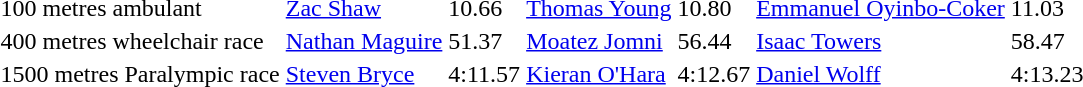<table>
<tr>
<td>100 metres ambulant</td>
<td><a href='#'>Zac Shaw</a></td>
<td>10.66</td>
<td><a href='#'>Thomas Young</a></td>
<td>10.80</td>
<td><a href='#'>Emmanuel Oyinbo-Coker</a></td>
<td>11.03</td>
</tr>
<tr>
<td>400 metres wheelchair race</td>
<td><a href='#'>Nathan Maguire</a></td>
<td>51.37</td>
<td><a href='#'>Moatez Jomni</a></td>
<td>56.44</td>
<td><a href='#'>Isaac Towers</a></td>
<td>58.47</td>
</tr>
<tr>
<td>1500 metres Paralympic race</td>
<td><a href='#'>Steven Bryce</a></td>
<td>4:11.57</td>
<td><a href='#'>Kieran O'Hara</a></td>
<td>4:12.67</td>
<td><a href='#'>Daniel Wolff</a></td>
<td>4:13.23</td>
</tr>
</table>
